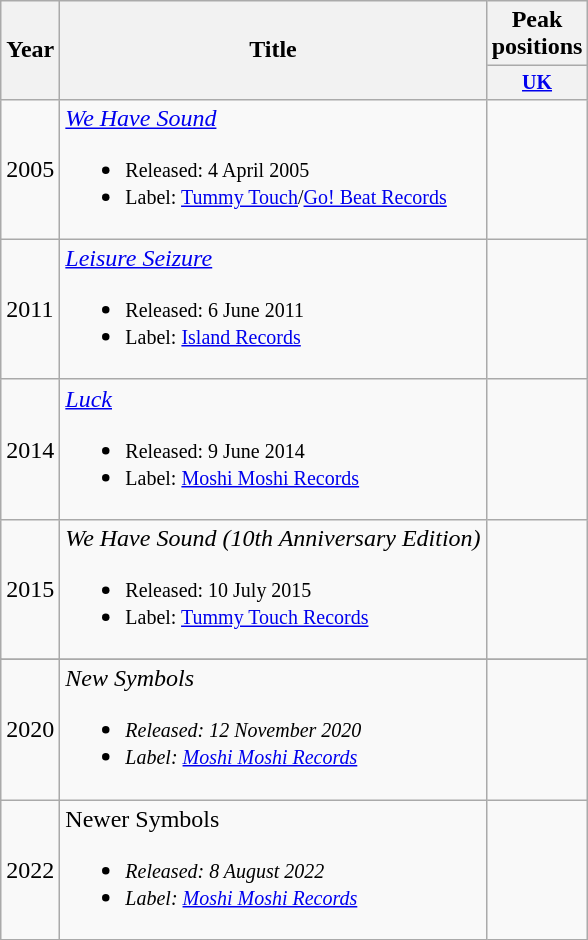<table class="wikitable">
<tr>
<th rowspan="2">Year</th>
<th rowspan="2">Title</th>
<th>Peak positions</th>
</tr>
<tr style=font-size:smaller;>
<th width="30"><a href='#'>UK</a></th>
</tr>
<tr>
<td>2005</td>
<td><em><a href='#'>We Have Sound</a></em><br><ul><li><small>Released: 4 April 2005</small></li><li><small>Label: <a href='#'>Tummy Touch</a>/<a href='#'>Go! Beat Records</a></small></li></ul></td>
<td></td>
</tr>
<tr>
<td>2011</td>
<td><em><a href='#'>Leisure Seizure</a></em><br><ul><li><small>Released: 6 June 2011</small></li><li><small>Label: <a href='#'>Island Records</a></small></li></ul></td>
<td></td>
</tr>
<tr>
<td>2014</td>
<td><em><a href='#'>Luck</a></em><br><ul><li><small>Released: 9 June 2014</small></li><li><small>Label: <a href='#'>Moshi Moshi Records</a></small></li></ul></td>
<td></td>
</tr>
<tr>
<td>2015</td>
<td><em>We Have Sound (10th Anniversary Edition)</em><br><ul><li><small>Released: 10 July 2015</small></li><li><small>Label: <a href='#'>Tummy Touch Records</a></small></li></ul></td>
<td></td>
</tr>
<tr>
</tr>
<tr>
<td>2020</td>
<td><em>New Symbols<br><ul><li><small>Released: 12 November 2020</small></li><li><small>Label: <a href='#'>Moshi Moshi Records</a></small></li></ul></td>
<td></td>
</tr>
<tr>
<td>2022</td>
<td></em>Newer Symbols<em><br><ul><li><small>Released: 8 August 2022</small></li><li><small>Label: <a href='#'>Moshi Moshi Records</a></small></li></ul></td>
<td></td>
</tr>
</table>
